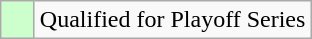<table class="wikitable">
<tr>
<td width=15px bgcolor="#cfc"></td>
<td>Qualified for Playoff Series</td>
</tr>
</table>
